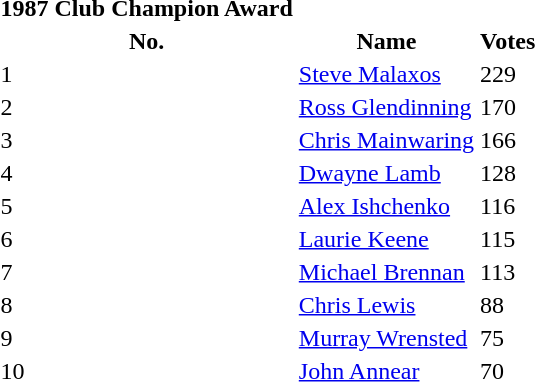<table>
<tr>
<th>1987 Club Champion Award</th>
</tr>
<tr>
<th>No.</th>
<th>Name</th>
<th>Votes</th>
</tr>
<tr>
<td>1</td>
<td><a href='#'>Steve Malaxos</a></td>
<td>229</td>
</tr>
<tr>
<td>2</td>
<td><a href='#'>Ross Glendinning</a></td>
<td>170</td>
</tr>
<tr>
<td>3</td>
<td><a href='#'>Chris Mainwaring</a></td>
<td>166</td>
</tr>
<tr>
<td>4</td>
<td><a href='#'>Dwayne Lamb</a></td>
<td>128</td>
</tr>
<tr>
<td>5</td>
<td><a href='#'>Alex Ishchenko</a></td>
<td>116</td>
</tr>
<tr>
<td>6</td>
<td><a href='#'>Laurie Keene</a></td>
<td>115</td>
</tr>
<tr>
<td>7</td>
<td><a href='#'>Michael Brennan</a></td>
<td>113</td>
</tr>
<tr>
<td>8</td>
<td><a href='#'>Chris Lewis</a></td>
<td>88</td>
</tr>
<tr>
<td>9</td>
<td><a href='#'>Murray Wrensted</a></td>
<td>75</td>
</tr>
<tr>
<td>10</td>
<td><a href='#'>John Annear</a></td>
<td>70</td>
</tr>
</table>
